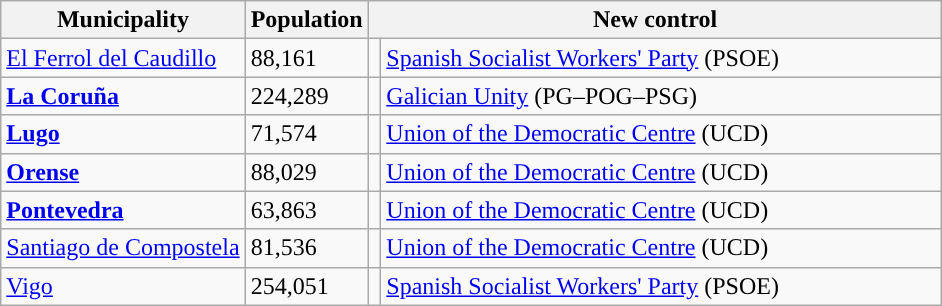<table class="wikitable sortable">
<tr>
<th>Municipality</th>
<th>Population</th>
<th colspan="2" style="width:375px;">New control</th>
</tr>
<tr>
<td><a href='#'>El Ferrol del Caudillo</a></td>
<td>88,161</td>
<td width="1" style="color:inherit;background:"></td>
<td><a href='#'>Spanish Socialist Workers' Party</a> (PSOE)</td>
</tr>
<tr>
<td><strong><a href='#'>La Coruña</a></strong></td>
<td>224,289</td>
<td style="color:inherit;background:"></td>
<td><a href='#'>Galician Unity</a> (PG–POG–PSG) </td>
</tr>
<tr>
<td><strong><a href='#'>Lugo</a></strong></td>
<td>71,574</td>
<td style="color:inherit;background:"></td>
<td><a href='#'>Union of the Democratic Centre</a> (UCD)</td>
</tr>
<tr>
<td><strong><a href='#'>Orense</a></strong></td>
<td>88,029</td>
<td style="color:inherit;background:"></td>
<td><a href='#'>Union of the Democratic Centre</a> (UCD)</td>
</tr>
<tr>
<td><strong><a href='#'>Pontevedra</a></strong></td>
<td>63,863</td>
<td style="color:inherit;background:"></td>
<td><a href='#'>Union of the Democratic Centre</a> (UCD)</td>
</tr>
<tr>
<td><a href='#'>Santiago de Compostela</a></td>
<td>81,536</td>
<td style="color:inherit;background:"></td>
<td><a href='#'>Union of the Democratic Centre</a> (UCD) </td>
</tr>
<tr>
<td><a href='#'>Vigo</a></td>
<td>254,051</td>
<td style="color:inherit;background:"></td>
<td><a href='#'>Spanish Socialist Workers' Party</a> (PSOE)</td>
</tr>
</table>
